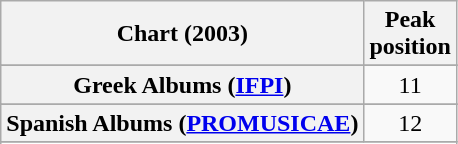<table class="wikitable sortable plainrowheaders" style="text-align:center">
<tr>
<th scope="col">Chart (2003)</th>
<th scope="col">Peak<br>position</th>
</tr>
<tr>
</tr>
<tr>
</tr>
<tr>
</tr>
<tr>
</tr>
<tr>
</tr>
<tr>
</tr>
<tr>
</tr>
<tr>
<th scope="row">Greek Albums (<a href='#'>IFPI</a>)</th>
<td>11</td>
</tr>
<tr>
</tr>
<tr>
</tr>
<tr>
<th scope="row">Spanish Albums (<a href='#'>PROMUSICAE</a>)</th>
<td>12</td>
</tr>
<tr>
</tr>
<tr>
</tr>
</table>
